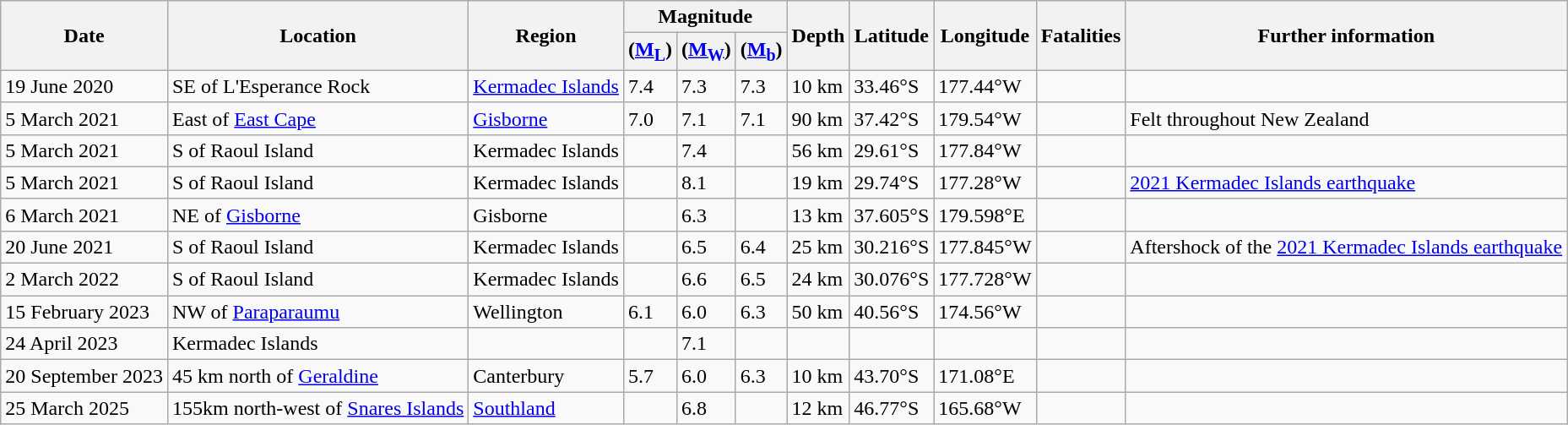<table class="wikitable sortable">
<tr>
<th rowspan="2">Date</th>
<th rowspan="2">Location</th>
<th rowspan="2">Region</th>
<th colspan="3">Magnitude</th>
<th rowspan="2">Depth</th>
<th rowspan="2">Latitude</th>
<th rowspan="2">Longitude</th>
<th rowspan="2">Fatalities</th>
<th rowspan="2" scope="col" class="unsortable">Further information</th>
</tr>
<tr>
<th>(<a href='#'>M<sub>L</sub></a>)</th>
<th>(<a href='#'>M<sub>W</sub></a>)</th>
<th>(<a href='#'>M<sub>b</sub></a>)</th>
</tr>
<tr>
<td>19 June 2020</td>
<td>SE of L'Esperance Rock</td>
<td><a href='#'>Kermadec Islands</a></td>
<td>7.4</td>
<td>7.3</td>
<td>7.3</td>
<td>10 km</td>
<td>33.46°S</td>
<td>177.44°W</td>
<td></td>
<td></td>
</tr>
<tr>
<td>5 March 2021</td>
<td>East of <a href='#'>East Cape</a></td>
<td><a href='#'>Gisborne</a></td>
<td>7.0</td>
<td>7.1</td>
<td>7.1</td>
<td>90 km</td>
<td>37.42°S</td>
<td>179.54°W</td>
<td></td>
<td>Felt throughout New Zealand</td>
</tr>
<tr>
<td>5 March 2021</td>
<td>S of Raoul Island</td>
<td>Kermadec Islands</td>
<td></td>
<td>7.4</td>
<td></td>
<td>56 km</td>
<td>29.61°S</td>
<td>177.84°W</td>
<td></td>
<td></td>
</tr>
<tr>
<td>5 March 2021</td>
<td>S of Raoul Island</td>
<td>Kermadec Islands</td>
<td></td>
<td>8.1</td>
<td></td>
<td>19 km</td>
<td>29.74°S</td>
<td>177.28°W</td>
<td></td>
<td><a href='#'>2021 Kermadec Islands earthquake</a></td>
</tr>
<tr>
<td>6 March 2021</td>
<td>NE of <a href='#'>Gisborne</a></td>
<td>Gisborne</td>
<td></td>
<td>6.3</td>
<td></td>
<td>13 km</td>
<td>37.605°S</td>
<td>179.598°E</td>
<td></td>
<td></td>
</tr>
<tr>
<td>20 June 2021</td>
<td>S of Raoul Island</td>
<td>Kermadec Islands</td>
<td></td>
<td>6.5</td>
<td>6.4</td>
<td>25 km</td>
<td>30.216°S</td>
<td>177.845°W</td>
<td></td>
<td>Aftershock of the <a href='#'>2021 Kermadec Islands earthquake</a></td>
</tr>
<tr>
<td>2 March 2022</td>
<td>S of Raoul Island</td>
<td>Kermadec Islands</td>
<td></td>
<td>6.6</td>
<td>6.5</td>
<td>24 km</td>
<td>30.076°S</td>
<td>177.728°W</td>
<td></td>
<td></td>
</tr>
<tr>
<td>15 February 2023</td>
<td>NW of <a href='#'>Paraparaumu</a></td>
<td>Wellington</td>
<td>6.1</td>
<td>6.0</td>
<td>6.3</td>
<td>50 km</td>
<td>40.56°S</td>
<td>174.56°W</td>
<td></td>
<td></td>
</tr>
<tr>
<td>24 April 2023</td>
<td>Kermadec Islands</td>
<td></td>
<td></td>
<td>7.1</td>
<td></td>
<td></td>
<td></td>
<td></td>
<td></td>
<td></td>
</tr>
<tr>
<td>20 September 2023</td>
<td>45 km north of <a href='#'>Geraldine</a></td>
<td>Canterbury</td>
<td>5.7</td>
<td>6.0</td>
<td>6.3</td>
<td>10 km</td>
<td>43.70°S</td>
<td>171.08°E</td>
<td></td>
<td></td>
</tr>
<tr>
<td>25 March 2025</td>
<td>155km north-west of <a href='#'>Snares Islands</a></td>
<td><a href='#'>Southland</a></td>
<td></td>
<td>6.8</td>
<td></td>
<td>12 km</td>
<td>46.77°S</td>
<td>165.68°W</td>
<td></td>
<td></td>
</tr>
</table>
